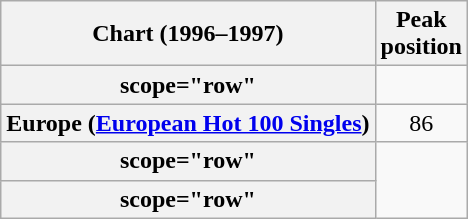<table class="wikitable plainrowheaders sortable" style="text-align:center;">
<tr>
<th scope="col">Chart (1996–1997)</th>
<th scope="col">Peak<br>position</th>
</tr>
<tr>
<th>scope="row" </th>
</tr>
<tr>
<th scope="row">Europe (<a href='#'>European Hot 100 Singles</a>)</th>
<td>86</td>
</tr>
<tr>
<th>scope="row" </th>
</tr>
<tr>
<th>scope="row" </th>
</tr>
</table>
